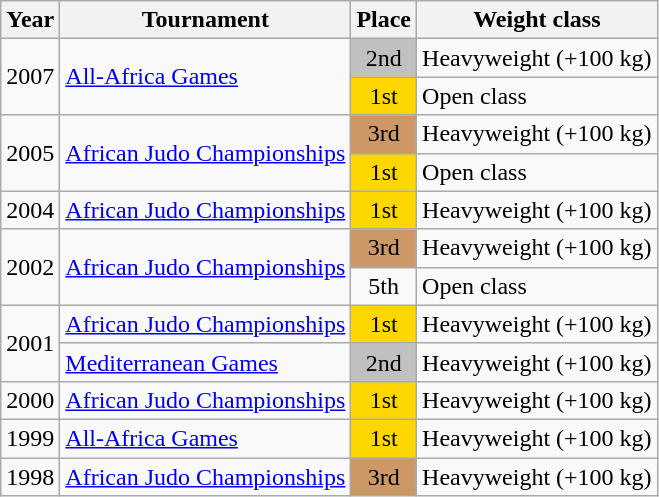<table class=wikitable>
<tr>
<th>Year</th>
<th>Tournament</th>
<th>Place</th>
<th>Weight class</th>
</tr>
<tr>
<td rowspan=2>2007</td>
<td rowspan=2><a href='#'>All-Africa Games</a></td>
<td bgcolor="silver" align="center">2nd</td>
<td>Heavyweight (+100 kg)</td>
</tr>
<tr>
<td bgcolor="gold" align="center">1st</td>
<td>Open class</td>
</tr>
<tr>
<td rowspan=2>2005</td>
<td rowspan=2><a href='#'>African Judo Championships</a></td>
<td bgcolor="cc9966" align="center">3rd</td>
<td>Heavyweight (+100 kg)</td>
</tr>
<tr>
<td bgcolor="gold" align="center">1st</td>
<td>Open class</td>
</tr>
<tr>
<td>2004</td>
<td><a href='#'>African Judo Championships</a></td>
<td bgcolor="gold" align="center">1st</td>
<td>Heavyweight (+100 kg)</td>
</tr>
<tr>
<td rowspan=2>2002</td>
<td rowspan=2><a href='#'>African Judo Championships</a></td>
<td bgcolor="cc9966" align="center">3rd</td>
<td>Heavyweight (+100 kg)</td>
</tr>
<tr>
<td align="center">5th</td>
<td>Open class</td>
</tr>
<tr>
<td rowspan=2>2001</td>
<td><a href='#'>African Judo Championships</a></td>
<td bgcolor="gold" align="center">1st</td>
<td>Heavyweight (+100 kg)</td>
</tr>
<tr>
<td><a href='#'>Mediterranean Games</a></td>
<td bgcolor="silver" align="center">2nd</td>
<td>Heavyweight (+100 kg)</td>
</tr>
<tr>
<td>2000</td>
<td><a href='#'>African Judo Championships</a></td>
<td bgcolor="gold" align="center">1st</td>
<td>Heavyweight (+100 kg)</td>
</tr>
<tr>
<td>1999</td>
<td><a href='#'>All-Africa Games</a></td>
<td bgcolor="gold" align="center">1st</td>
<td>Heavyweight (+100 kg)</td>
</tr>
<tr>
<td>1998</td>
<td><a href='#'>African Judo Championships</a></td>
<td bgcolor="cc9966" align="center">3rd</td>
<td>Heavyweight (+100 kg)</td>
</tr>
</table>
